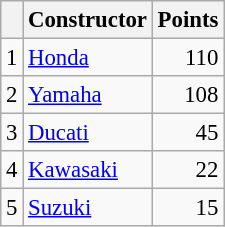<table class="wikitable" style="font-size: 95%;">
<tr>
<th></th>
<th>Constructor</th>
<th>Points</th>
</tr>
<tr>
<td align=center>1</td>
<td> <a href='#'>Honda</a></td>
<td align=right>110</td>
</tr>
<tr>
<td align=center>2</td>
<td> <a href='#'>Yamaha</a></td>
<td align=right>108</td>
</tr>
<tr>
<td align=center>3</td>
<td> <a href='#'>Ducati</a></td>
<td align=right>45</td>
</tr>
<tr>
<td align=center>4</td>
<td> <a href='#'>Kawasaki</a></td>
<td align=right>22</td>
</tr>
<tr>
<td align=center>5</td>
<td> <a href='#'>Suzuki</a></td>
<td align=right>15</td>
</tr>
</table>
